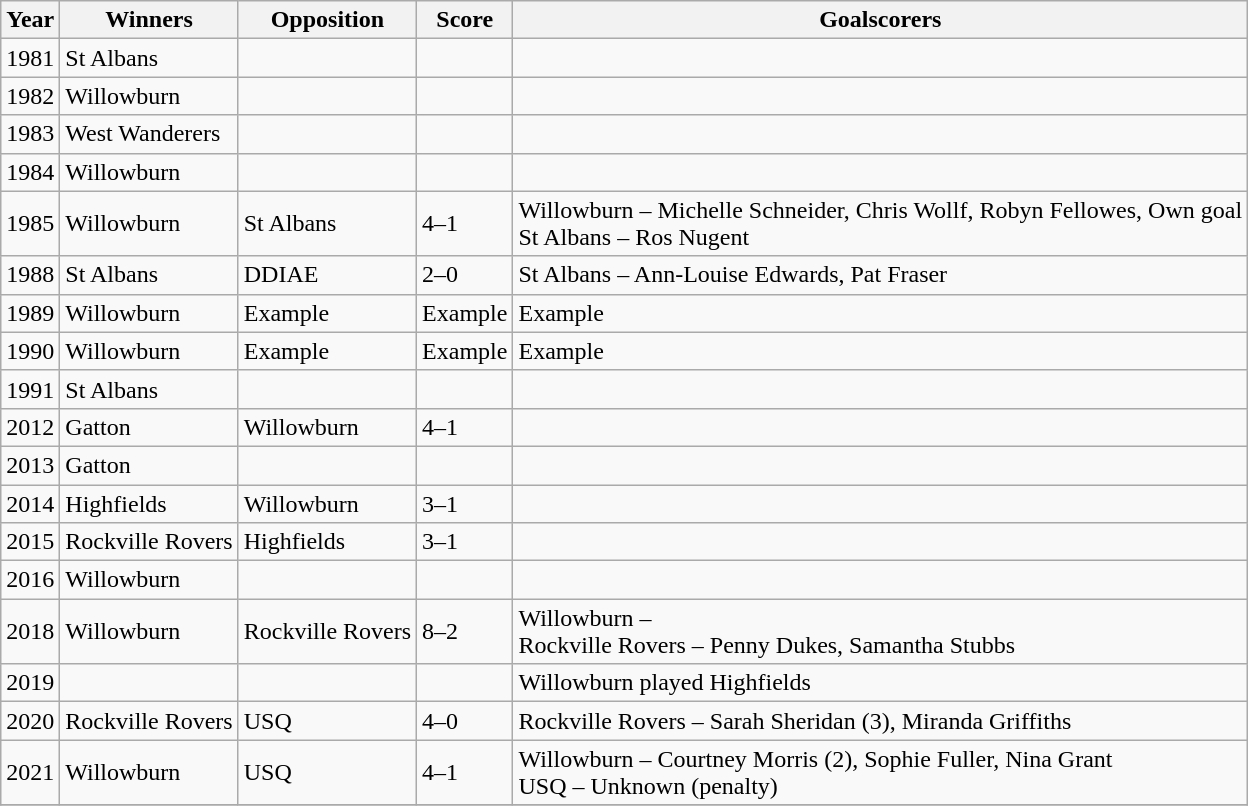<table class="wikitable sortable">
<tr>
<th>Year</th>
<th>Winners</th>
<th>Opposition</th>
<th>Score</th>
<th>Goalscorers</th>
</tr>
<tr>
<td>1981</td>
<td>St Albans</td>
<td></td>
<td></td>
<td></td>
</tr>
<tr>
<td>1982</td>
<td>Willowburn</td>
<td></td>
<td></td>
<td></td>
</tr>
<tr>
<td>1983</td>
<td>West Wanderers</td>
<td></td>
<td></td>
<td></td>
</tr>
<tr>
<td>1984</td>
<td>Willowburn</td>
<td></td>
<td></td>
<td></td>
</tr>
<tr>
<td>1985</td>
<td>Willowburn</td>
<td>St Albans</td>
<td>4–1</td>
<td>Willowburn – Michelle Schneider, Chris Wollf, Robyn Fellowes, Own goal<br>St Albans – Ros Nugent</td>
</tr>
<tr>
<td>1988</td>
<td>St Albans</td>
<td>DDIAE</td>
<td>2–0</td>
<td>St Albans – Ann-Louise Edwards, Pat Fraser</td>
</tr>
<tr>
<td>1989</td>
<td>Willowburn</td>
<td>Example</td>
<td>Example</td>
<td>Example</td>
</tr>
<tr>
<td>1990</td>
<td>Willowburn</td>
<td>Example</td>
<td>Example</td>
<td>Example</td>
</tr>
<tr>
<td>1991</td>
<td>St Albans</td>
<td></td>
<td></td>
<td></td>
</tr>
<tr>
<td>2012</td>
<td>Gatton</td>
<td>Willowburn</td>
<td>4–1</td>
<td></td>
</tr>
<tr>
<td>2013</td>
<td>Gatton</td>
<td></td>
<td></td>
<td></td>
</tr>
<tr>
<td>2014</td>
<td>Highfields</td>
<td>Willowburn</td>
<td>3–1</td>
<td></td>
</tr>
<tr>
<td>2015</td>
<td>Rockville Rovers</td>
<td>Highfields</td>
<td>3–1</td>
<td></td>
</tr>
<tr>
<td>2016</td>
<td>Willowburn</td>
<td></td>
<td></td>
<td></td>
</tr>
<tr>
<td>2018</td>
<td>Willowburn</td>
<td>Rockville Rovers</td>
<td>8–2</td>
<td>Willowburn –<br>Rockville Rovers – Penny Dukes, Samantha Stubbs</td>
</tr>
<tr>
<td>2019</td>
<td></td>
<td></td>
<td></td>
<td>Willowburn played Highfields</td>
</tr>
<tr>
<td>2020</td>
<td>Rockville Rovers</td>
<td>USQ</td>
<td>4–0</td>
<td>Rockville Rovers – Sarah Sheridan (3), Miranda Griffiths</td>
</tr>
<tr>
<td>2021</td>
<td>Willowburn</td>
<td>USQ</td>
<td>4–1</td>
<td>Willowburn – Courtney Morris (2), Sophie Fuller, Nina Grant<br>USQ – Unknown (penalty)</td>
</tr>
<tr>
</tr>
</table>
